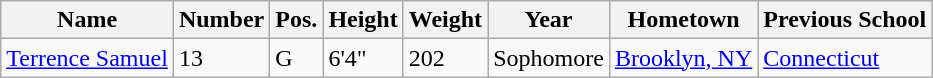<table class="wikitable sortable" border="1">
<tr>
<th>Name</th>
<th>Number</th>
<th>Pos.</th>
<th>Height</th>
<th>Weight</th>
<th>Year</th>
<th>Hometown</th>
<th class="unsortable">Previous School</th>
</tr>
<tr>
<td><a href='#'>Terrence Samuel</a></td>
<td>13</td>
<td>G</td>
<td>6'4"</td>
<td>202</td>
<td>Sophomore</td>
<td><a href='#'>Brooklyn, NY</a></td>
<td><a href='#'>Connecticut</a></td>
</tr>
</table>
